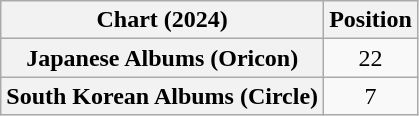<table class="wikitable sortable plainrowheaders" style="text-align:center">
<tr>
<th scope="col">Chart (2024)</th>
<th scope="col">Position</th>
</tr>
<tr>
<th scope="row">Japanese Albums (Oricon)</th>
<td>22</td>
</tr>
<tr>
<th scope="row">South Korean Albums (Circle)</th>
<td>7</td>
</tr>
</table>
